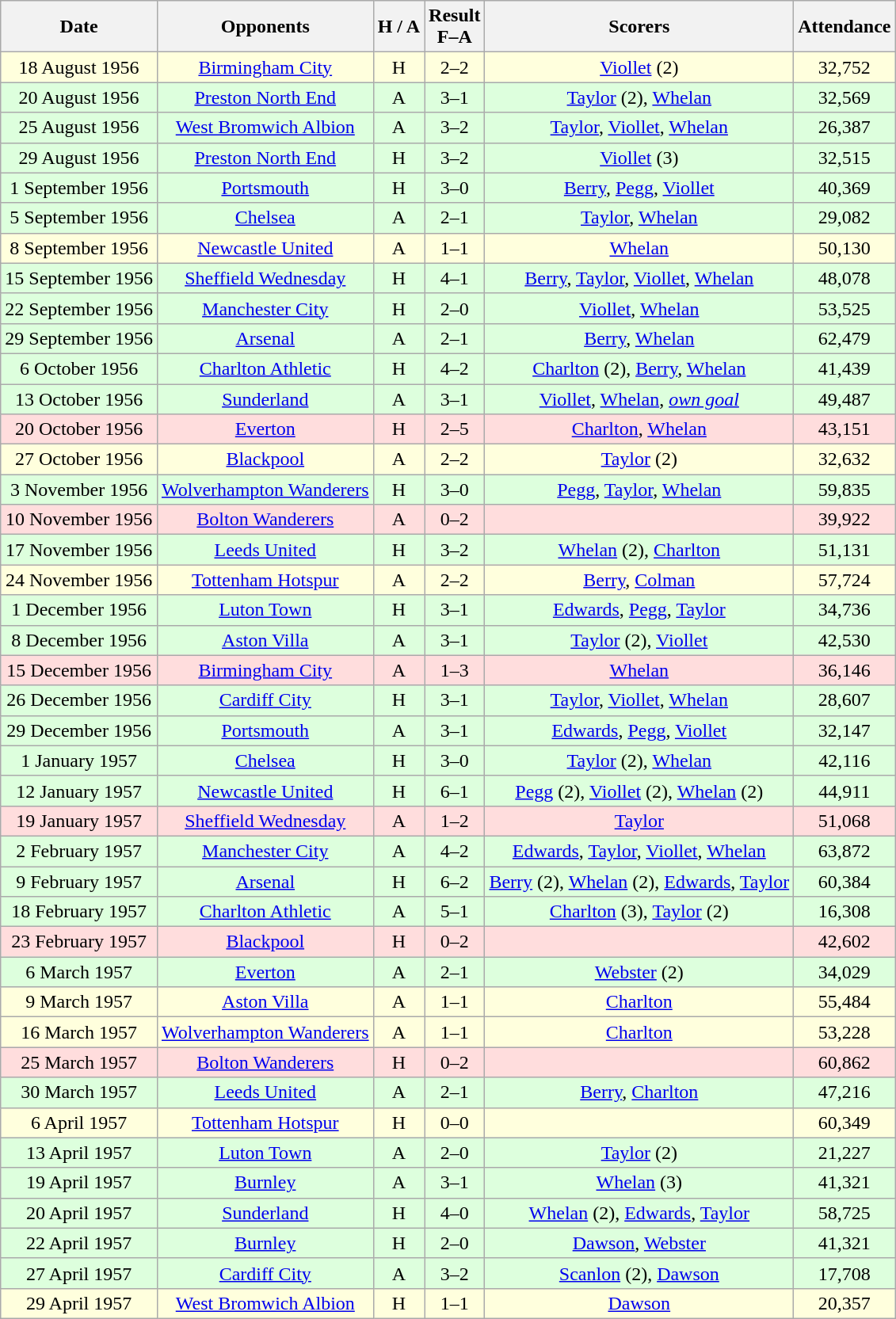<table class="wikitable" style="text-align:center">
<tr>
<th>Date</th>
<th>Opponents</th>
<th>H / A</th>
<th>Result<br>F–A</th>
<th>Scorers</th>
<th>Attendance</th>
</tr>
<tr bgcolor="#ffffdd">
<td>18 August 1956</td>
<td><a href='#'>Birmingham City</a></td>
<td>H</td>
<td>2–2</td>
<td><a href='#'>Viollet</a> (2)</td>
<td>32,752</td>
</tr>
<tr bgcolor="#ddffdd">
<td>20 August 1956</td>
<td><a href='#'>Preston North End</a></td>
<td>A</td>
<td>3–1</td>
<td><a href='#'>Taylor</a> (2), <a href='#'>Whelan</a></td>
<td>32,569</td>
</tr>
<tr bgcolor="#ddffdd">
<td>25 August 1956</td>
<td><a href='#'>West Bromwich Albion</a></td>
<td>A</td>
<td>3–2</td>
<td><a href='#'>Taylor</a>, <a href='#'>Viollet</a>, <a href='#'>Whelan</a></td>
<td>26,387</td>
</tr>
<tr bgcolor="#ddffdd">
<td>29 August 1956</td>
<td><a href='#'>Preston North End</a></td>
<td>H</td>
<td>3–2</td>
<td><a href='#'>Viollet</a> (3)</td>
<td>32,515</td>
</tr>
<tr bgcolor="#ddffdd">
<td>1 September 1956</td>
<td><a href='#'>Portsmouth</a></td>
<td>H</td>
<td>3–0</td>
<td><a href='#'>Berry</a>, <a href='#'>Pegg</a>, <a href='#'>Viollet</a></td>
<td>40,369</td>
</tr>
<tr bgcolor="#ddffdd">
<td>5 September 1956</td>
<td><a href='#'>Chelsea</a></td>
<td>A</td>
<td>2–1</td>
<td><a href='#'>Taylor</a>, <a href='#'>Whelan</a></td>
<td>29,082</td>
</tr>
<tr bgcolor="#ffffdd">
<td>8 September 1956</td>
<td><a href='#'>Newcastle United</a></td>
<td>A</td>
<td>1–1</td>
<td><a href='#'>Whelan</a></td>
<td>50,130</td>
</tr>
<tr bgcolor="#ddffdd">
<td>15 September 1956</td>
<td><a href='#'>Sheffield Wednesday</a></td>
<td>H</td>
<td>4–1</td>
<td><a href='#'>Berry</a>, <a href='#'>Taylor</a>, <a href='#'>Viollet</a>, <a href='#'>Whelan</a></td>
<td>48,078</td>
</tr>
<tr bgcolor="#ddffdd">
<td>22 September 1956</td>
<td><a href='#'>Manchester City</a></td>
<td>H</td>
<td>2–0</td>
<td><a href='#'>Viollet</a>, <a href='#'>Whelan</a></td>
<td>53,525</td>
</tr>
<tr bgcolor="#ddffdd">
<td>29 September 1956</td>
<td><a href='#'>Arsenal</a></td>
<td>A</td>
<td>2–1</td>
<td><a href='#'>Berry</a>, <a href='#'>Whelan</a></td>
<td>62,479</td>
</tr>
<tr bgcolor="#ddffdd">
<td>6 October 1956</td>
<td><a href='#'>Charlton Athletic</a></td>
<td>H</td>
<td>4–2</td>
<td><a href='#'>Charlton</a> (2), <a href='#'>Berry</a>, <a href='#'>Whelan</a></td>
<td>41,439</td>
</tr>
<tr bgcolor="#ddffdd">
<td>13 October 1956</td>
<td><a href='#'>Sunderland</a></td>
<td>A</td>
<td>3–1</td>
<td><a href='#'>Viollet</a>, <a href='#'>Whelan</a>, <em><a href='#'>own goal</a></em></td>
<td>49,487</td>
</tr>
<tr bgcolor="#ffdddd">
<td>20 October 1956</td>
<td><a href='#'>Everton</a></td>
<td>H</td>
<td>2–5</td>
<td><a href='#'>Charlton</a>, <a href='#'>Whelan</a></td>
<td>43,151</td>
</tr>
<tr bgcolor="#ffffdd">
<td>27 October 1956</td>
<td><a href='#'>Blackpool</a></td>
<td>A</td>
<td>2–2</td>
<td><a href='#'>Taylor</a> (2)</td>
<td>32,632</td>
</tr>
<tr bgcolor="#ddffdd">
<td>3 November 1956</td>
<td><a href='#'>Wolverhampton Wanderers</a></td>
<td>H</td>
<td>3–0</td>
<td><a href='#'>Pegg</a>, <a href='#'>Taylor</a>, <a href='#'>Whelan</a></td>
<td>59,835</td>
</tr>
<tr bgcolor="#ffdddd">
<td>10 November 1956</td>
<td><a href='#'>Bolton Wanderers</a></td>
<td>A</td>
<td>0–2</td>
<td></td>
<td>39,922</td>
</tr>
<tr bgcolor="#ddffdd">
<td>17 November 1956</td>
<td><a href='#'>Leeds United</a></td>
<td>H</td>
<td>3–2</td>
<td><a href='#'>Whelan</a> (2), <a href='#'>Charlton</a></td>
<td>51,131</td>
</tr>
<tr bgcolor="#ffffdd">
<td>24 November 1956</td>
<td><a href='#'>Tottenham Hotspur</a></td>
<td>A</td>
<td>2–2</td>
<td><a href='#'>Berry</a>, <a href='#'>Colman</a></td>
<td>57,724</td>
</tr>
<tr bgcolor="#ddffdd">
<td>1 December 1956</td>
<td><a href='#'>Luton Town</a></td>
<td>H</td>
<td>3–1</td>
<td><a href='#'>Edwards</a>, <a href='#'>Pegg</a>, <a href='#'>Taylor</a></td>
<td>34,736</td>
</tr>
<tr bgcolor="#ddffdd">
<td>8 December 1956</td>
<td><a href='#'>Aston Villa</a></td>
<td>A</td>
<td>3–1</td>
<td><a href='#'>Taylor</a> (2), <a href='#'>Viollet</a></td>
<td>42,530</td>
</tr>
<tr bgcolor="#ffdddd">
<td>15 December 1956</td>
<td><a href='#'>Birmingham City</a></td>
<td>A</td>
<td>1–3</td>
<td><a href='#'>Whelan</a></td>
<td>36,146</td>
</tr>
<tr bgcolor="#ddffdd">
<td>26 December 1956</td>
<td><a href='#'>Cardiff City</a></td>
<td>H</td>
<td>3–1</td>
<td><a href='#'>Taylor</a>, <a href='#'>Viollet</a>, <a href='#'>Whelan</a></td>
<td>28,607</td>
</tr>
<tr bgcolor="#ddffdd">
<td>29 December 1956</td>
<td><a href='#'>Portsmouth</a></td>
<td>A</td>
<td>3–1</td>
<td><a href='#'>Edwards</a>, <a href='#'>Pegg</a>, <a href='#'>Viollet</a></td>
<td>32,147</td>
</tr>
<tr bgcolor="#ddffdd">
<td>1 January 1957</td>
<td><a href='#'>Chelsea</a></td>
<td>H</td>
<td>3–0</td>
<td><a href='#'>Taylor</a> (2), <a href='#'>Whelan</a></td>
<td>42,116</td>
</tr>
<tr bgcolor="#ddffdd">
<td>12 January 1957</td>
<td><a href='#'>Newcastle United</a></td>
<td>H</td>
<td>6–1</td>
<td><a href='#'>Pegg</a> (2), <a href='#'>Viollet</a> (2), <a href='#'>Whelan</a> (2)</td>
<td>44,911</td>
</tr>
<tr bgcolor="#ffdddd">
<td>19 January 1957</td>
<td><a href='#'>Sheffield Wednesday</a></td>
<td>A</td>
<td>1–2</td>
<td><a href='#'>Taylor</a></td>
<td>51,068</td>
</tr>
<tr bgcolor="#ddffdd">
<td>2 February 1957</td>
<td><a href='#'>Manchester City</a></td>
<td>A</td>
<td>4–2</td>
<td><a href='#'>Edwards</a>, <a href='#'>Taylor</a>, <a href='#'>Viollet</a>, <a href='#'>Whelan</a></td>
<td>63,872</td>
</tr>
<tr bgcolor="#ddffdd">
<td>9 February 1957</td>
<td><a href='#'>Arsenal</a></td>
<td>H</td>
<td>6–2</td>
<td><a href='#'>Berry</a> (2), <a href='#'>Whelan</a> (2), <a href='#'>Edwards</a>, <a href='#'>Taylor</a></td>
<td>60,384</td>
</tr>
<tr bgcolor="#ddffdd">
<td>18 February 1957</td>
<td><a href='#'>Charlton Athletic</a></td>
<td>A</td>
<td>5–1</td>
<td><a href='#'>Charlton</a> (3), <a href='#'>Taylor</a> (2)</td>
<td>16,308</td>
</tr>
<tr bgcolor="#ffdddd">
<td>23 February 1957</td>
<td><a href='#'>Blackpool</a></td>
<td>H</td>
<td>0–2</td>
<td></td>
<td>42,602</td>
</tr>
<tr bgcolor="#ddffdd">
<td>6 March 1957</td>
<td><a href='#'>Everton</a></td>
<td>A</td>
<td>2–1</td>
<td><a href='#'>Webster</a> (2)</td>
<td>34,029</td>
</tr>
<tr bgcolor="#ffffdd">
<td>9 March 1957</td>
<td><a href='#'>Aston Villa</a></td>
<td>A</td>
<td>1–1</td>
<td><a href='#'>Charlton</a></td>
<td>55,484</td>
</tr>
<tr bgcolor="#ffffdd">
<td>16 March 1957</td>
<td><a href='#'>Wolverhampton Wanderers</a></td>
<td>A</td>
<td>1–1</td>
<td><a href='#'>Charlton</a></td>
<td>53,228</td>
</tr>
<tr bgcolor="#ffdddd">
<td>25 March 1957</td>
<td><a href='#'>Bolton Wanderers</a></td>
<td>H</td>
<td>0–2</td>
<td></td>
<td>60,862</td>
</tr>
<tr bgcolor="#ddffdd">
<td>30 March 1957</td>
<td><a href='#'>Leeds United</a></td>
<td>A</td>
<td>2–1</td>
<td><a href='#'>Berry</a>, <a href='#'>Charlton</a></td>
<td>47,216</td>
</tr>
<tr bgcolor="#ffffdd">
<td>6 April 1957</td>
<td><a href='#'>Tottenham Hotspur</a></td>
<td>H</td>
<td>0–0</td>
<td></td>
<td>60,349</td>
</tr>
<tr bgcolor="#ddffdd">
<td>13 April 1957</td>
<td><a href='#'>Luton Town</a></td>
<td>A</td>
<td>2–0</td>
<td><a href='#'>Taylor</a> (2)</td>
<td>21,227</td>
</tr>
<tr bgcolor="#ddffdd">
<td>19 April 1957</td>
<td><a href='#'>Burnley</a></td>
<td>A</td>
<td>3–1</td>
<td><a href='#'>Whelan</a> (3)</td>
<td>41,321</td>
</tr>
<tr bgcolor="#ddffdd">
<td>20 April 1957</td>
<td><a href='#'>Sunderland</a></td>
<td>H</td>
<td>4–0</td>
<td><a href='#'>Whelan</a> (2), <a href='#'>Edwards</a>, <a href='#'>Taylor</a></td>
<td>58,725</td>
</tr>
<tr bgcolor="#ddffdd">
<td>22 April 1957</td>
<td><a href='#'>Burnley</a></td>
<td>H</td>
<td>2–0</td>
<td><a href='#'>Dawson</a>, <a href='#'>Webster</a></td>
<td>41,321</td>
</tr>
<tr bgcolor="#ddffdd">
<td>27 April 1957</td>
<td><a href='#'>Cardiff City</a></td>
<td>A</td>
<td>3–2</td>
<td><a href='#'>Scanlon</a> (2), <a href='#'>Dawson</a></td>
<td>17,708</td>
</tr>
<tr bgcolor="#ffffdd">
<td>29 April 1957</td>
<td><a href='#'>West Bromwich Albion</a></td>
<td>H</td>
<td>1–1</td>
<td><a href='#'>Dawson</a></td>
<td>20,357</td>
</tr>
</table>
